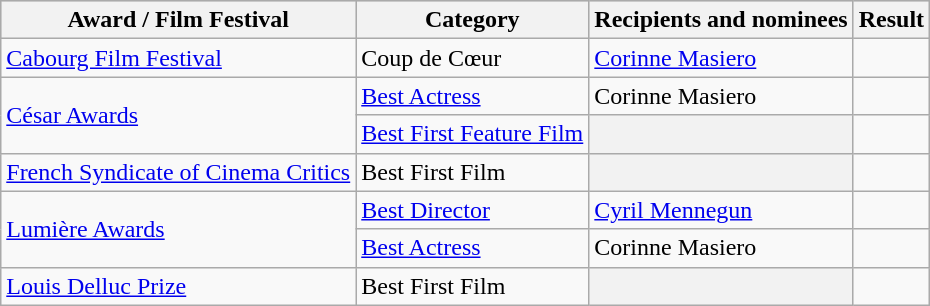<table class="wikitable plainrowheaders sortable">
<tr style="background:#ccc; text-align:center;">
<th scope="col">Award / Film Festival</th>
<th scope="col">Category</th>
<th scope="col">Recipients and nominees</th>
<th scope="col">Result</th>
</tr>
<tr>
<td><a href='#'>Cabourg Film Festival</a></td>
<td>Coup de Cœur</td>
<td><a href='#'>Corinne Masiero</a></td>
<td></td>
</tr>
<tr>
<td rowspan=2><a href='#'>César Awards</a></td>
<td><a href='#'>Best Actress</a></td>
<td>Corinne Masiero</td>
<td></td>
</tr>
<tr>
<td><a href='#'>Best First Feature Film</a></td>
<th></th>
<td></td>
</tr>
<tr>
<td><a href='#'>French Syndicate of Cinema Critics</a></td>
<td>Best First Film</td>
<th></th>
<td></td>
</tr>
<tr>
<td rowspan=2><a href='#'>Lumière Awards</a></td>
<td><a href='#'>Best Director</a></td>
<td><a href='#'>Cyril Mennegun</a></td>
<td></td>
</tr>
<tr>
<td><a href='#'>Best Actress</a></td>
<td>Corinne Masiero</td>
<td></td>
</tr>
<tr>
<td><a href='#'>Louis Delluc Prize</a></td>
<td>Best First Film</td>
<th></th>
<td></td>
</tr>
</table>
